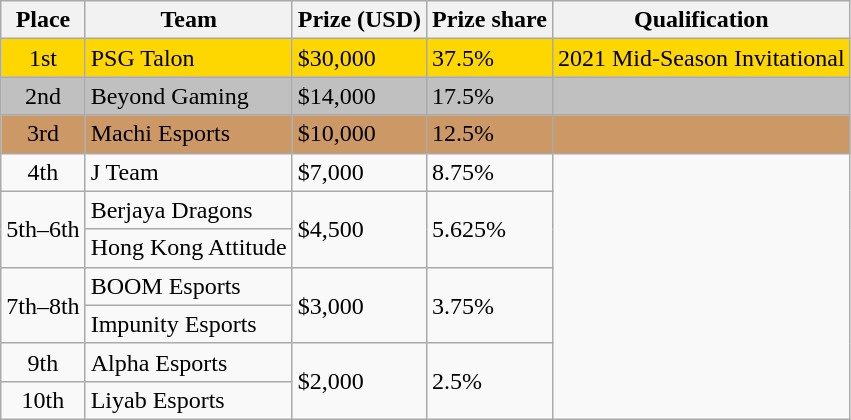<table class="wikitable" style="white-space:nowrap">
<tr>
<th>Place</th>
<th>Team</th>
<th>Prize (USD)</th>
<th>Prize share</th>
<th>Qualification</th>
</tr>
<tr style="background-color: gold">
<td style="text-align: center">1st</td>
<td> PSG Talon</td>
<td>$30,000</td>
<td>37.5%</td>
<td>2021 Mid-Season Invitational</td>
</tr>
<tr style="background-color: silver">
<td style="text-align: center">2nd</td>
<td> Beyond Gaming</td>
<td>$14,000</td>
<td>17.5%</td>
<td></td>
</tr>
<tr style="background-color: #c96">
<td style="text-align: center">3rd</td>
<td> Machi Esports</td>
<td>$10,000</td>
<td>12.5%</td>
<td></td>
</tr>
<tr>
<td style="text-align: center">4th</td>
<td> J Team</td>
<td>$7,000</td>
<td>8.75%</td>
<td rowspan="7"></td>
</tr>
<tr>
<td rowspan="2" style="text-align: center">5th–6th</td>
<td> Berjaya Dragons</td>
<td rowspan="2">$4,500</td>
<td rowspan="2">5.625%</td>
</tr>
<tr>
<td> Hong Kong Attitude</td>
</tr>
<tr>
<td rowspan="2" style="text-align: center">7th–8th</td>
<td> BOOM Esports</td>
<td rowspan="2">$3,000</td>
<td rowspan="2">3.75%</td>
</tr>
<tr>
<td> Impunity Esports</td>
</tr>
<tr>
<td style="text-align: center">9th</td>
<td> Alpha Esports</td>
<td rowspan="2">$2,000</td>
<td rowspan="2">2.5%</td>
</tr>
<tr>
<td style="text-align: center">10th</td>
<td> Liyab Esports</td>
</tr>
</table>
